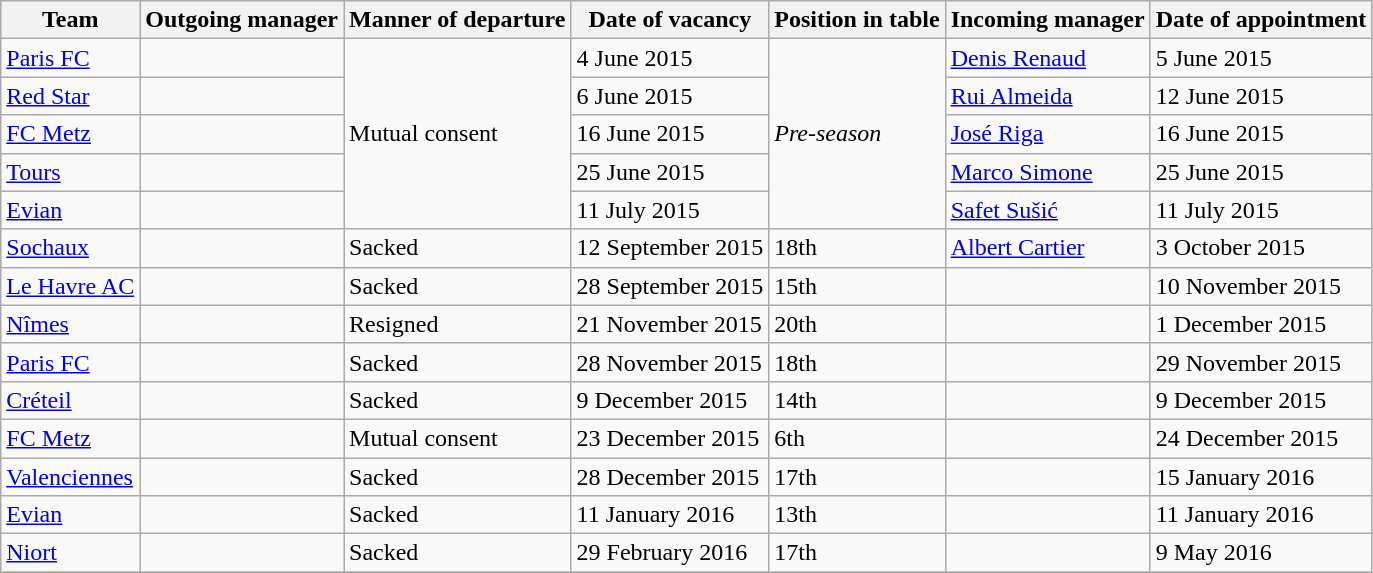<table class="wikitable sortable">
<tr>
<th>Team</th>
<th>Outgoing manager</th>
<th>Manner of departure</th>
<th>Date of vacancy</th>
<th>Position in table</th>
<th>Incoming manager</th>
<th>Date of appointment</th>
</tr>
<tr>
<td><a href='#'>Paris FC</a></td>
<td> </td>
<td rowspan=5>Mutual consent</td>
<td>4 June 2015</td>
<td rowspan=5><em>Pre-season</em></td>
<td> <a href='#'>Denis Renaud</a></td>
<td>5 June 2015</td>
</tr>
<tr>
<td><a href='#'>Red Star</a></td>
<td> </td>
<td>6 June 2015</td>
<td> <a href='#'>Rui Almeida</a></td>
<td>12 June 2015</td>
</tr>
<tr>
<td><a href='#'>FC Metz</a></td>
<td> </td>
<td>16 June 2015</td>
<td> <a href='#'>José Riga</a></td>
<td>16 June 2015</td>
</tr>
<tr>
<td><a href='#'>Tours</a></td>
<td> </td>
<td>25 June 2015</td>
<td> <a href='#'>Marco Simone</a></td>
<td>25 June 2015</td>
</tr>
<tr>
<td><a href='#'>Evian</a></td>
<td> </td>
<td>11 July 2015</td>
<td> <a href='#'>Safet Sušić</a></td>
<td>11 July 2015</td>
</tr>
<tr>
<td><a href='#'>Sochaux</a></td>
<td> </td>
<td>Sacked</td>
<td>12 September 2015</td>
<td>18th</td>
<td> <a href='#'>Albert Cartier</a></td>
<td>3 October 2015</td>
</tr>
<tr>
<td><a href='#'>Le Havre AC</a></td>
<td> </td>
<td>Sacked</td>
<td>28 September 2015</td>
<td>15th</td>
<td> </td>
<td>10 November 2015</td>
</tr>
<tr>
<td><a href='#'>Nîmes</a></td>
<td> </td>
<td>Resigned</td>
<td>21 November 2015</td>
<td>20th</td>
<td> </td>
<td>1 December 2015</td>
</tr>
<tr>
<td><a href='#'>Paris FC</a></td>
<td> </td>
<td>Sacked</td>
<td>28 November 2015</td>
<td>18th</td>
<td> </td>
<td>29 November 2015</td>
</tr>
<tr>
<td><a href='#'>Créteil</a></td>
<td> </td>
<td>Sacked</td>
<td>9 December 2015</td>
<td>14th</td>
<td> </td>
<td>9 December 2015</td>
</tr>
<tr>
<td><a href='#'>FC Metz</a></td>
<td> </td>
<td>Mutual consent</td>
<td>23 December 2015</td>
<td>6th</td>
<td> </td>
<td>24 December 2015</td>
</tr>
<tr>
<td><a href='#'>Valenciennes</a></td>
<td> </td>
<td>Sacked</td>
<td>28 December 2015</td>
<td>17th</td>
<td> </td>
<td>15 January 2016</td>
</tr>
<tr>
<td><a href='#'>Evian</a></td>
<td> </td>
<td>Sacked</td>
<td>11 January 2016</td>
<td>13th</td>
<td> </td>
<td>11 January 2016</td>
</tr>
<tr>
<td><a href='#'>Niort</a></td>
<td> </td>
<td>Sacked</td>
<td>29 February 2016</td>
<td>17th</td>
<td> </td>
<td>9 May 2016</td>
</tr>
<tr>
</tr>
</table>
